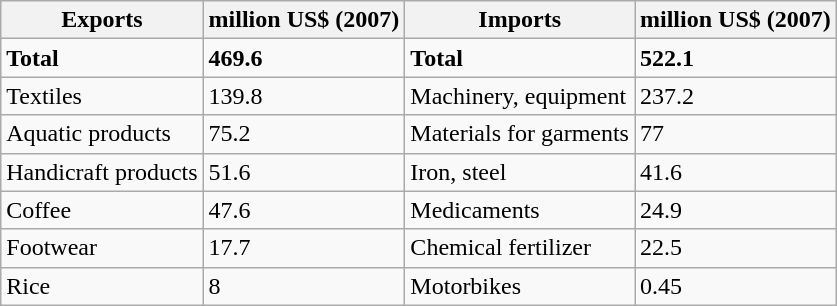<table class="wikitable">
<tr>
<th>Exports</th>
<th>million US$ (2007)</th>
<th>Imports</th>
<th>million US$ (2007)</th>
</tr>
<tr>
<td><strong>Total</strong></td>
<td><strong>469.6</strong></td>
<td><strong>Total</strong></td>
<td><strong>522.1</strong></td>
</tr>
<tr>
<td>Textiles</td>
<td>139.8</td>
<td>Machinery, equipment</td>
<td>237.2</td>
</tr>
<tr>
<td>Aquatic products</td>
<td>75.2</td>
<td>Materials for garments</td>
<td>77</td>
</tr>
<tr>
<td>Handicraft products</td>
<td>51.6</td>
<td>Iron, steel</td>
<td>41.6</td>
</tr>
<tr>
<td>Coffee</td>
<td>47.6</td>
<td>Medicaments</td>
<td>24.9</td>
</tr>
<tr>
<td>Footwear</td>
<td>17.7</td>
<td>Chemical fertilizer</td>
<td>22.5</td>
</tr>
<tr>
<td>Rice</td>
<td>8</td>
<td>Motorbikes</td>
<td>0.45</td>
</tr>
</table>
